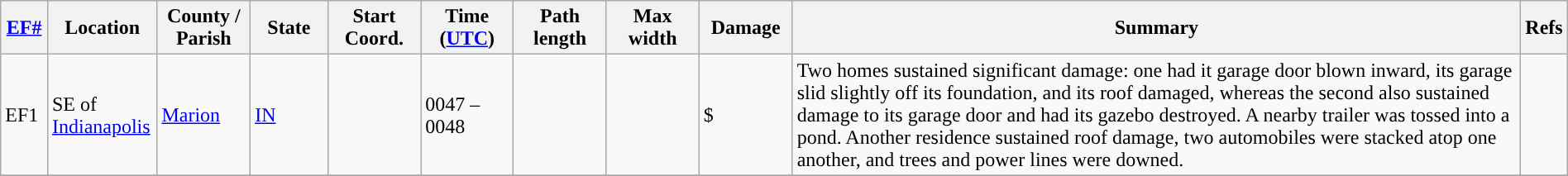<table class="wikitable sortable" style="width:100%;">
<tr>
<th scope="col" width="3%" align="center"><a href='#'>EF#</a></th>
<th scope="col" width="7%" align="center" class="unsortable">Location</th>
<th scope="col" width="6%" align="center" class="unsortable">County / Parish</th>
<th scope="col" width="5%" align="center">State</th>
<th scope="col" width="6%" align="center">Start Coord.</th>
<th scope="col" width="6%" align="center">Time (<a href='#'>UTC</a>)</th>
<th scope="col" width="6%" align="center">Path length</th>
<th scope="col" width="6%" align="center">Max width</th>
<th scope="col" width="6%" align="center">Damage</th>
<th scope="col" width="48%" class="unsortable" align="center">Summary</th>
<th scope="col" width="48%" class="unsortable" align="center">Refs</th>
</tr>
<tr>
<td>EF1</td>
<td>SE of <a href='#'>Indianapolis</a></td>
<td><a href='#'>Marion</a></td>
<td><a href='#'>IN</a></td>
<td></td>
<td>0047 – 0048</td>
<td></td>
<td></td>
<td>$</td>
<td>Two homes sustained significant damage: one had it garage door blown inward, its garage slid slightly off its foundation, and its roof damaged, whereas the second also sustained damage to its garage door and had its gazebo destroyed. A nearby trailer was tossed into a pond. Another residence sustained roof damage, two automobiles were stacked atop one another, and trees and power lines were downed.</td>
<td></td>
</tr>
<tr>
</tr>
</table>
